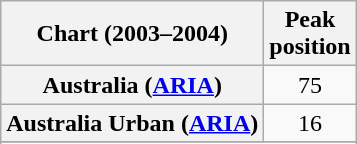<table class="wikitable sortable plainrowheaders" style="text-align:center">
<tr>
<th scope="col">Chart (2003–2004)</th>
<th scope="col">Peak<br>position</th>
</tr>
<tr>
<th scope="row">Australia (<a href='#'>ARIA</a>)<br></th>
<td>75</td>
</tr>
<tr>
<th scope="row">Australia Urban (<a href='#'>ARIA</a>)</th>
<td>16</td>
</tr>
<tr>
</tr>
<tr>
</tr>
<tr>
</tr>
<tr>
</tr>
<tr>
</tr>
<tr>
</tr>
</table>
